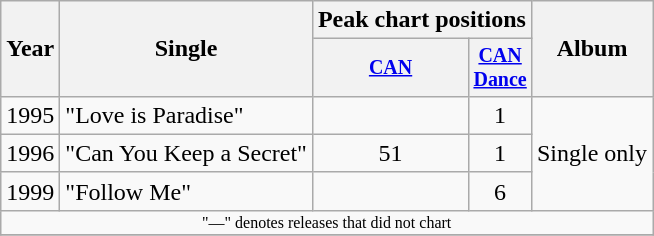<table class="wikitable" style="text-align:center;">
<tr>
<th rowspan="2">Year</th>
<th rowspan="2">Single</th>
<th colspan="2">Peak chart positions</th>
<th rowspan="2">Album</th>
</tr>
<tr style="font-size:smaller;">
<th><a href='#'>CAN</a><br></th>
<th width="35"><a href='#'>CAN<br>Dance</a><br></th>
</tr>
<tr>
<td>1995</td>
<td align="left">"Love is Paradise"</td>
<td></td>
<td>1</td>
<td align="left" rowspan="3">Single only</td>
</tr>
<tr>
<td>1996</td>
<td align="left">"Can You Keep a Secret"</td>
<td>51 </td>
<td>1</td>
</tr>
<tr>
<td>1999</td>
<td align="left">"Follow Me"</td>
<td></td>
<td>6</td>
</tr>
<tr>
<td colspan="16" style="font-size:8pt">"—" denotes releases that did not chart</td>
</tr>
<tr>
</tr>
</table>
